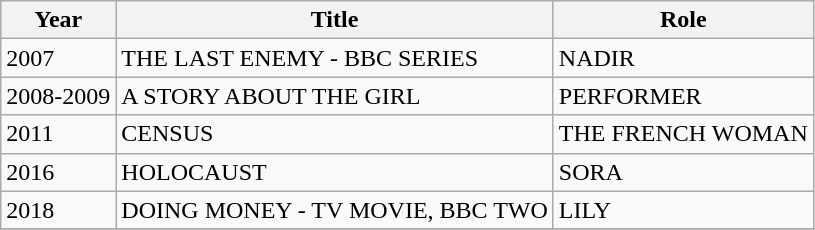<table class="wikitable sortable">
<tr>
<th>Year</th>
<th>Title</th>
<th>Role</th>
</tr>
<tr>
<td>2007</td>
<td>THE LAST ENEMY - BBC SERIES</td>
<td>NADIR</td>
</tr>
<tr>
<td>2008-2009</td>
<td>A STORY ABOUT THE GIRL</td>
<td>PERFORMER</td>
</tr>
<tr>
<td>2011</td>
<td>CENSUS</td>
<td>THE FRENCH WOMAN</td>
</tr>
<tr>
<td>2016</td>
<td>HOLOCAUST</td>
<td>SORA</td>
</tr>
<tr>
<td>2018</td>
<td>DOING MONEY - TV MOVIE, BBC TWO</td>
<td>LILY</td>
</tr>
<tr>
</tr>
</table>
